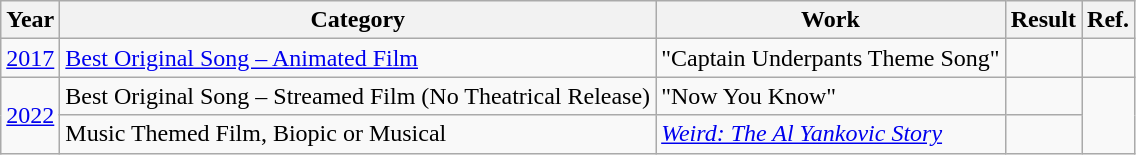<table class="wikitable">
<tr>
<th>Year</th>
<th>Category</th>
<th>Work</th>
<th>Result</th>
<th>Ref.</th>
</tr>
<tr>
<td><a href='#'>2017</a></td>
<td><a href='#'>Best Original Song – Animated Film</a></td>
<td>"Captain Underpants Theme Song"</td>
<td></td>
<td align="center"></td>
</tr>
<tr>
<td rowspan="2"><a href='#'>2022</a></td>
<td>Best Original Song – Streamed Film (No Theatrical Release)</td>
<td>"Now You Know"</td>
<td></td>
<td align="center" rowspan="2"></td>
</tr>
<tr>
<td>Music Themed Film, Biopic or Musical</td>
<td><em><a href='#'>Weird: The Al Yankovic Story</a></em></td>
<td></td>
</tr>
</table>
